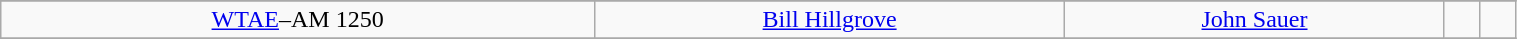<table style="min-width:80%;text-align:center;" class="wikitable">
<tr>
</tr>
<tr>
<td><a href='#'>WTAE</a>–AM 1250</td>
<td><a href='#'>Bill Hillgrove</a></td>
<td><a href='#'>John Sauer</a></td>
<td></td>
<td></td>
</tr>
<tr>
</tr>
</table>
